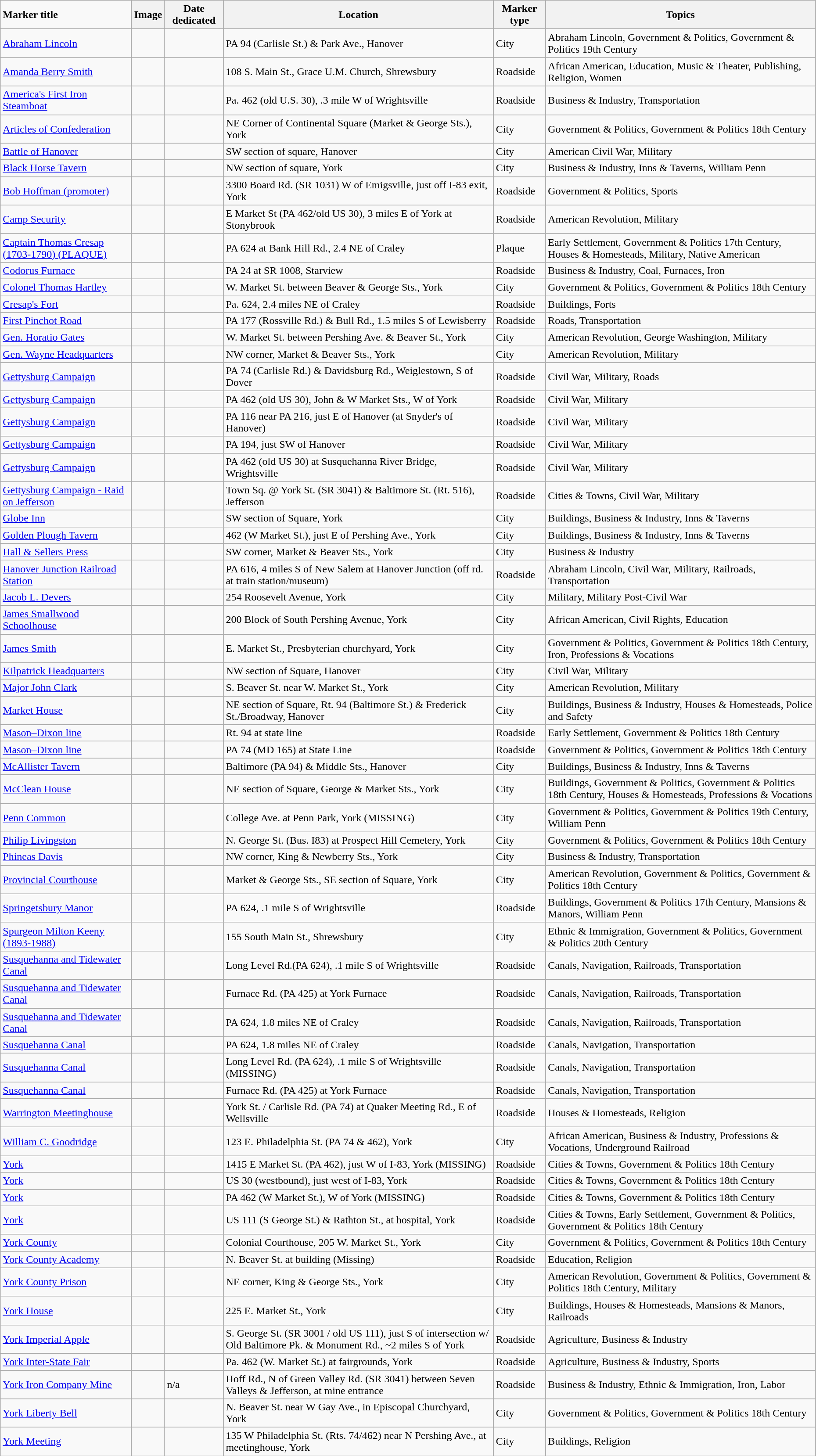<table class="wikitable sortable" style="width:98%">
<tr>
<td><strong>Marker title</strong></td>
<th class="unsortable"><strong>Image</strong></th>
<th><strong>Date dedicated</strong></th>
<th><strong>Location</strong></th>
<th><strong>Marker type</strong></th>
<th><strong>Topics</strong></th>
</tr>
<tr ->
<td><a href='#'>Abraham Lincoln</a></td>
<td></td>
<td></td>
<td>PA 94 (Carlisle St.) & Park Ave., Hanover<br><small></small></td>
<td>City</td>
<td>Abraham Lincoln, Government & Politics, Government & Politics 19th Century</td>
</tr>
<tr ->
<td><a href='#'>Amanda Berry Smith</a></td>
<td></td>
<td></td>
<td>108 S. Main St., Grace U.M. Church, Shrewsbury<br><small></small></td>
<td>Roadside</td>
<td>African American, Education, Music & Theater, Publishing, Religion, Women</td>
</tr>
<tr ->
<td><a href='#'>America's First Iron Steamboat</a></td>
<td></td>
<td></td>
<td>Pa. 462 (old U.S. 30), .3 mile W of Wrightsville<br><small></small></td>
<td>Roadside</td>
<td>Business & Industry, Transportation</td>
</tr>
<tr ->
<td><a href='#'>Articles of Confederation</a></td>
<td></td>
<td></td>
<td>NE Corner of Continental Square (Market & George Sts.), York<br><small></small></td>
<td>City</td>
<td>Government & Politics, Government & Politics 18th Century</td>
</tr>
<tr ->
<td><a href='#'>Battle of Hanover</a></td>
<td></td>
<td></td>
<td>SW section of square, Hanover<br><small></small></td>
<td>City</td>
<td>American Civil War, Military</td>
</tr>
<tr ->
<td><a href='#'>Black Horse Tavern</a></td>
<td></td>
<td></td>
<td>NW section of square, York<br><small></small></td>
<td>City</td>
<td>Business & Industry, Inns & Taverns, William Penn</td>
</tr>
<tr ->
<td><a href='#'>Bob Hoffman (promoter)</a></td>
<td></td>
<td></td>
<td>3300 Board Rd. (SR 1031) W of Emigsville, just off I-83 exit, York<br><small></small></td>
<td>Roadside</td>
<td>Government & Politics, Sports</td>
</tr>
<tr ->
<td><a href='#'>Camp Security</a></td>
<td></td>
<td></td>
<td>E Market St (PA 462/old US 30), 3 miles E of York at Stonybrook <br><small></small></td>
<td>Roadside</td>
<td>American Revolution, Military</td>
</tr>
<tr ->
<td><a href='#'>Captain Thomas Cresap (1703-1790) (PLAQUE)</a></td>
<td></td>
<td></td>
<td>PA 624 at Bank Hill Rd., 2.4 NE of Craley<br><small></small></td>
<td>Plaque</td>
<td>Early Settlement, Government & Politics 17th Century, Houses & Homesteads, Military, Native American</td>
</tr>
<tr ->
<td><a href='#'>Codorus Furnace</a></td>
<td></td>
<td></td>
<td>PA 24 at SR 1008, Starview<br><small></small></td>
<td>Roadside</td>
<td>Business & Industry, Coal, Furnaces, Iron</td>
</tr>
<tr ->
<td><a href='#'>Colonel Thomas Hartley</a></td>
<td></td>
<td></td>
<td>W. Market St. between Beaver & George Sts., York <br><small></small></td>
<td>City</td>
<td>Government & Politics, Government & Politics 18th Century</td>
</tr>
<tr ->
<td><a href='#'>Cresap's Fort</a></td>
<td></td>
<td></td>
<td>Pa. 624, 2.4 miles NE of Craley<br><small></small></td>
<td>Roadside</td>
<td>Buildings, Forts</td>
</tr>
<tr ->
<td><a href='#'>First Pinchot Road</a></td>
<td></td>
<td></td>
<td>PA 177 (Rossville Rd.) & Bull Rd., 1.5 miles S of Lewisberry<br><small></small></td>
<td>Roadside</td>
<td>Roads, Transportation</td>
</tr>
<tr ->
<td><a href='#'>Gen. Horatio Gates</a></td>
<td></td>
<td></td>
<td>W. Market St. between Pershing Ave. & Beaver St., York<br><small></small></td>
<td>City</td>
<td>American Revolution, George Washington, Military</td>
</tr>
<tr ->
<td><a href='#'>Gen. Wayne Headquarters</a></td>
<td></td>
<td></td>
<td>NW corner, Market & Beaver Sts., York<br><small></small></td>
<td>City</td>
<td>American Revolution, Military</td>
</tr>
<tr ->
<td><a href='#'>Gettysburg Campaign</a></td>
<td></td>
<td></td>
<td>PA 74 (Carlisle Rd.) & Davidsburg Rd., Weiglestown, S of Dover<br><small></small></td>
<td>Roadside</td>
<td>Civil War, Military, Roads</td>
</tr>
<tr ->
<td><a href='#'>Gettysburg Campaign</a></td>
<td></td>
<td></td>
<td>PA 462 (old US 30), John & W Market Sts., W of York<br><small></small></td>
<td>Roadside</td>
<td>Civil War, Military</td>
</tr>
<tr ->
<td><a href='#'>Gettysburg Campaign</a></td>
<td></td>
<td></td>
<td>PA 116 near PA 216, just E of Hanover (at Snyder's of Hanover)<br><small></small></td>
<td>Roadside</td>
<td>Civil War, Military</td>
</tr>
<tr ->
<td><a href='#'>Gettysburg Campaign</a></td>
<td></td>
<td></td>
<td>PA 194, just SW of Hanover<br><small></small></td>
<td>Roadside</td>
<td>Civil War, Military</td>
</tr>
<tr ->
<td><a href='#'>Gettysburg Campaign</a></td>
<td></td>
<td></td>
<td>PA 462 (old US 30) at Susquehanna River Bridge, Wrightsville<br><small></small></td>
<td>Roadside</td>
<td>Civil War, Military</td>
</tr>
<tr ->
<td><a href='#'>Gettysburg Campaign - Raid on Jefferson</a></td>
<td></td>
<td></td>
<td>Town Sq. @ York St. (SR 3041) & Baltimore St. (Rt. 516), Jefferson<br><small></small></td>
<td>Roadside</td>
<td>Cities & Towns, Civil War, Military</td>
</tr>
<tr ->
<td><a href='#'>Globe Inn</a></td>
<td></td>
<td></td>
<td>SW section of Square, York<br><small></small></td>
<td>City</td>
<td>Buildings, Business & Industry, Inns & Taverns</td>
</tr>
<tr ->
<td><a href='#'>Golden Plough Tavern</a></td>
<td></td>
<td></td>
<td>462 (W Market St.), just E of Pershing Ave., York<br><small></small></td>
<td>City</td>
<td>Buildings, Business & Industry, Inns & Taverns</td>
</tr>
<tr ->
<td><a href='#'>Hall & Sellers Press</a></td>
<td></td>
<td></td>
<td>SW corner, Market & Beaver Sts., York<br><small></small></td>
<td>City</td>
<td>Business & Industry</td>
</tr>
<tr ->
<td><a href='#'>Hanover Junction Railroad Station</a></td>
<td></td>
<td></td>
<td>PA 616, 4 miles S of New Salem at Hanover Junction (off rd. at train station/museum)<br><small></small></td>
<td>Roadside</td>
<td>Abraham Lincoln, Civil War, Military, Railroads, Transportation</td>
</tr>
<tr ->
<td><a href='#'>Jacob L. Devers</a></td>
<td></td>
<td></td>
<td>254 Roosevelt Avenue, York<br><small></small></td>
<td>City</td>
<td>Military, Military Post-Civil War</td>
</tr>
<tr ->
<td><a href='#'>James Smallwood Schoolhouse</a></td>
<td></td>
<td></td>
<td>200 Block of South Pershing Avenue, York<br><small></small></td>
<td>City</td>
<td>African American, Civil Rights, Education</td>
</tr>
<tr ->
<td><a href='#'>James Smith</a></td>
<td></td>
<td></td>
<td>E. Market St., Presbyterian churchyard, York<br><small></small></td>
<td>City</td>
<td>Government & Politics, Government & Politics 18th Century, Iron, Professions & Vocations</td>
</tr>
<tr ->
<td><a href='#'>Kilpatrick Headquarters</a></td>
<td></td>
<td></td>
<td>NW section of Square, Hanover<br><small></small></td>
<td>City</td>
<td>Civil War, Military</td>
</tr>
<tr ->
<td><a href='#'>Major John Clark</a></td>
<td></td>
<td></td>
<td>S. Beaver St. near W. Market St., York<br><small></small></td>
<td>City</td>
<td>American Revolution, Military</td>
</tr>
<tr ->
<td><a href='#'>Market House</a></td>
<td></td>
<td></td>
<td>NE section of Square, Rt. 94 (Baltimore St.) & Frederick St./Broadway, Hanover<br><small></small></td>
<td>City</td>
<td>Buildings, Business & Industry, Houses & Homesteads, Police and Safety</td>
</tr>
<tr ->
<td><a href='#'>Mason–Dixon line</a></td>
<td></td>
<td></td>
<td>Rt. 94 at state line<br><small></small></td>
<td>Roadside</td>
<td>Early Settlement, Government & Politics 18th Century</td>
</tr>
<tr ->
<td><a href='#'>Mason–Dixon line</a></td>
<td></td>
<td></td>
<td>PA 74 (MD 165) at State Line<br><small></small></td>
<td>Roadside</td>
<td>Government & Politics, Government & Politics 18th Century</td>
</tr>
<tr ->
<td><a href='#'>McAllister Tavern</a></td>
<td></td>
<td></td>
<td>Baltimore (PA 94) & Middle Sts., Hanover<br><small></small></td>
<td>City</td>
<td>Buildings, Business & Industry, Inns & Taverns</td>
</tr>
<tr ->
<td><a href='#'>McClean House</a></td>
<td></td>
<td></td>
<td>NE section of Square, George & Market Sts., York<br><small></small></td>
<td>City</td>
<td>Buildings, Government & Politics, Government & Politics 18th Century, Houses & Homesteads, Professions & Vocations</td>
</tr>
<tr ->
<td><a href='#'>Penn Common</a></td>
<td></td>
<td></td>
<td>College Ave. at Penn Park, York (MISSING)<br><small></small></td>
<td>City</td>
<td>Government & Politics, Government & Politics 19th Century, William Penn</td>
</tr>
<tr ->
<td><a href='#'>Philip Livingston</a></td>
<td></td>
<td></td>
<td>N. George St. (Bus. I83) at Prospect Hill Cemetery, York<br><small></small></td>
<td>City</td>
<td>Government & Politics, Government & Politics 18th Century</td>
</tr>
<tr ->
<td><a href='#'>Phineas Davis</a></td>
<td></td>
<td></td>
<td>NW corner, King & Newberry Sts., York<br><small></small></td>
<td>City</td>
<td>Business & Industry, Transportation</td>
</tr>
<tr ->
<td><a href='#'>Provincial Courthouse</a></td>
<td></td>
<td></td>
<td>Market & George Sts., SE section of Square, York<br><small></small></td>
<td>City</td>
<td>American Revolution, Government & Politics, Government & Politics 18th Century</td>
</tr>
<tr ->
<td><a href='#'>Springetsbury Manor</a></td>
<td></td>
<td></td>
<td>PA 624, .1 mile S of Wrightsville<br><small></small></td>
<td>Roadside</td>
<td>Buildings, Government & Politics 17th Century, Mansions & Manors, William Penn</td>
</tr>
<tr ->
<td><a href='#'>Spurgeon Milton Keeny (1893-1988)</a></td>
<td></td>
<td></td>
<td>155 South Main St., Shrewsbury<br><small></small></td>
<td>City</td>
<td>Ethnic & Immigration, Government & Politics, Government & Politics 20th Century</td>
</tr>
<tr ->
<td><a href='#'>Susquehanna and Tidewater Canal</a></td>
<td></td>
<td></td>
<td>Long Level Rd.(PA 624), .1 mile S of Wrightsville<br><small></small></td>
<td>Roadside</td>
<td>Canals, Navigation, Railroads, Transportation</td>
</tr>
<tr ->
<td><a href='#'>Susquehanna and Tidewater Canal</a></td>
<td></td>
<td></td>
<td>Furnace Rd. (PA 425) at York Furnace<br><small></small></td>
<td>Roadside</td>
<td>Canals, Navigation, Railroads, Transportation</td>
</tr>
<tr ->
<td><a href='#'>Susquehanna and Tidewater Canal</a></td>
<td></td>
<td></td>
<td>PA 624, 1.8 miles NE of Craley<br><small></small></td>
<td>Roadside</td>
<td>Canals, Navigation, Railroads, Transportation</td>
</tr>
<tr ->
<td><a href='#'>Susquehanna Canal</a></td>
<td></td>
<td></td>
<td>PA 624, 1.8 miles NE of Craley<br><small></small></td>
<td>Roadside</td>
<td>Canals, Navigation, Transportation</td>
</tr>
<tr ->
<td><a href='#'>Susquehanna Canal</a></td>
<td></td>
<td></td>
<td>Long Level Rd. (PA 624), .1 mile S of Wrightsville (MISSING)<br><small></small></td>
<td>Roadside</td>
<td>Canals, Navigation, Transportation</td>
</tr>
<tr ->
<td><a href='#'>Susquehanna Canal</a></td>
<td></td>
<td></td>
<td>Furnace Rd. (PA 425) at York Furnace<br><small></small></td>
<td>Roadside</td>
<td>Canals, Navigation, Transportation</td>
</tr>
<tr ->
<td><a href='#'>Warrington Meetinghouse</a></td>
<td></td>
<td></td>
<td>York St. / Carlisle Rd. (PA 74) at Quaker Meeting Rd., E of Wellsville<br><small></small></td>
<td>Roadside</td>
<td>Houses & Homesteads, Religion</td>
</tr>
<tr ->
<td><a href='#'>William C. Goodridge</a></td>
<td></td>
<td></td>
<td>123 E. Philadelphia St. (PA 74 & 462), York<br><small></small></td>
<td>City</td>
<td>African American, Business & Industry, Professions & Vocations, Underground Railroad</td>
</tr>
<tr ->
<td><a href='#'>York</a></td>
<td></td>
<td></td>
<td>1415 E Market St. (PA 462), just W of I-83, York (MISSING)<br><small></small></td>
<td>Roadside</td>
<td>Cities & Towns, Government & Politics 18th Century</td>
</tr>
<tr ->
<td><a href='#'>York</a></td>
<td></td>
<td></td>
<td>US 30 (westbound), just west of I-83, York<br><small></small></td>
<td>Roadside</td>
<td>Cities & Towns, Government & Politics 18th Century</td>
</tr>
<tr ->
<td><a href='#'>York</a></td>
<td></td>
<td></td>
<td>PA 462 (W Market St.), W of York (MISSING)<br><small></small></td>
<td>Roadside</td>
<td>Cities & Towns, Government & Politics 18th Century</td>
</tr>
<tr ->
<td><a href='#'>York</a></td>
<td></td>
<td></td>
<td>US 111 (S George St.) & Rathton St., at hospital, York<br><small></small></td>
<td>Roadside</td>
<td>Cities & Towns, Early Settlement, Government & Politics, Government & Politics 18th Century</td>
</tr>
<tr ->
<td><a href='#'>York County</a></td>
<td></td>
<td></td>
<td>Colonial Courthouse, 205 W. Market St., York<br><small></small></td>
<td>City</td>
<td>Government & Politics, Government & Politics 18th Century</td>
</tr>
<tr ->
<td><a href='#'>York County Academy</a></td>
<td></td>
<td></td>
<td>N. Beaver St. at building (Missing)<br><small></small></td>
<td>Roadside</td>
<td>Education, Religion</td>
</tr>
<tr ->
<td><a href='#'>York County Prison</a></td>
<td></td>
<td></td>
<td>NE corner, King & George Sts., York<br><small></small></td>
<td>City</td>
<td>American Revolution, Government & Politics, Government & Politics 18th Century, Military</td>
</tr>
<tr ->
<td><a href='#'>York House</a></td>
<td></td>
<td></td>
<td>225 E. Market St., York<br><small></small></td>
<td>City</td>
<td>Buildings, Houses & Homesteads, Mansions & Manors, Railroads</td>
</tr>
<tr ->
<td><a href='#'>York Imperial Apple</a></td>
<td></td>
<td></td>
<td>S. George St. (SR 3001 / old US 111), just S of intersection w/ Old Baltimore Pk. & Monument Rd., ~2 miles S of York<br><small></small></td>
<td>Roadside</td>
<td>Agriculture, Business & Industry</td>
</tr>
<tr ->
<td><a href='#'>York Inter-State Fair</a></td>
<td></td>
<td></td>
<td>Pa. 462 (W. Market St.) at fairgrounds, York<br><small></small></td>
<td>Roadside</td>
<td>Agriculture, Business & Industry, Sports</td>
</tr>
<tr ->
<td><a href='#'>York Iron Company Mine</a></td>
<td></td>
<td>n/a</td>
<td>Hoff Rd., N of Green Valley Rd. (SR 3041) between Seven Valleys & Jefferson, at mine entrance<br><small></small></td>
<td>Roadside</td>
<td>Business & Industry, Ethnic & Immigration, Iron, Labor</td>
</tr>
<tr ->
<td><a href='#'>York Liberty Bell</a></td>
<td></td>
<td></td>
<td>N. Beaver St. near W Gay Ave., in Episcopal Churchyard, York<br><small></small></td>
<td>City</td>
<td>Government & Politics, Government & Politics 18th Century</td>
</tr>
<tr ->
<td><a href='#'>York Meeting</a></td>
<td></td>
<td></td>
<td>135 W Philadelphia St. (Rts. 74/462) near N Pershing Ave., at meetinghouse, York<br><small></small></td>
<td>City</td>
<td>Buildings, Religion</td>
</tr>
</table>
